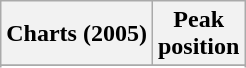<table class="wikitable sortable plainrowheaders" style="text-align:center">
<tr>
<th scope="col">Charts (2005)</th>
<th scope="col">Peak<br>position</th>
</tr>
<tr>
</tr>
<tr>
</tr>
<tr>
</tr>
<tr>
</tr>
<tr>
</tr>
</table>
